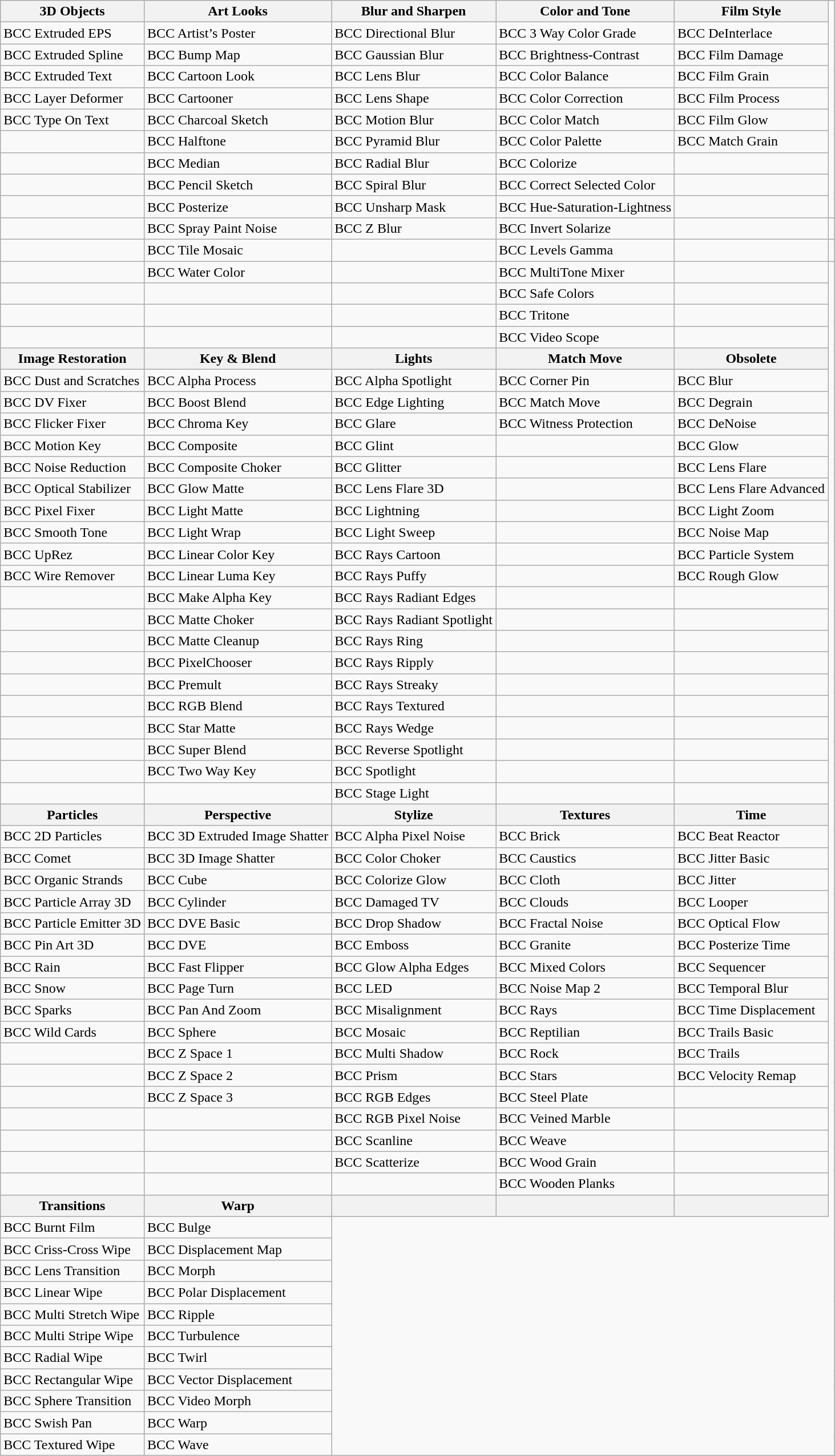<table class="wikitable">
<tr>
<th>3D Objects</th>
<th>Art Looks</th>
<th>Blur and Sharpen</th>
<th>Color and Tone</th>
<th>Film Style</th>
</tr>
<tr>
<td>BCC Extruded EPS</td>
<td>BCC Artist’s Poster</td>
<td>BCC Directional Blur</td>
<td>BCC 3 Way Color Grade</td>
<td>BCC DeInterlace</td>
</tr>
<tr>
<td>BCC Extruded Spline</td>
<td>BCC Bump Map</td>
<td>BCC Gaussian Blur</td>
<td>BCC Brightness-Contrast</td>
<td>BCC Film Damage</td>
</tr>
<tr>
<td>BCC Extruded Text</td>
<td>BCC Cartoon Look</td>
<td>BCC Lens Blur</td>
<td>BCC Color Balance</td>
<td>BCC Film Grain</td>
</tr>
<tr>
<td>BCC Layer Deformer</td>
<td>BCC Cartooner</td>
<td>BCC Lens Shape</td>
<td>BCC Color Correction</td>
<td>BCC Film Process</td>
</tr>
<tr>
<td>BCC Type On Text</td>
<td>BCC Charcoal Sketch</td>
<td>BCC Motion Blur</td>
<td>BCC Color Match</td>
<td>BCC Film Glow</td>
</tr>
<tr>
<td></td>
<td>BCC Halftone</td>
<td>BCC Pyramid Blur</td>
<td>BCC Color Palette</td>
<td>BCC Match Grain</td>
</tr>
<tr>
<td></td>
<td>BCC Median</td>
<td>BCC Radial Blur</td>
<td>BCC Colorize</td>
<td></td>
</tr>
<tr>
<td></td>
<td>BCC Pencil Sketch</td>
<td>BCC Spiral Blur</td>
<td>BCC Correct Selected Color</td>
<td></td>
</tr>
<tr>
<td></td>
<td>BCC Posterize</td>
<td>BCC Unsharp Mask</td>
<td>BCC Hue-Saturation-Lightness</td>
<td></td>
</tr>
<tr>
<td></td>
<td>BCC Spray Paint Noise</td>
<td>BCC Z Blur</td>
<td>BCC Invert Solarize</td>
<td></td>
<td></td>
</tr>
<tr>
<td></td>
<td>BCC Tile Mosaic</td>
<td></td>
<td>BCC Levels Gamma</td>
<td></td>
<td></td>
</tr>
<tr>
<td></td>
<td>BCC Water Color</td>
<td></td>
<td>BCC MultiTone Mixer</td>
<td></td>
</tr>
<tr>
<td></td>
<td></td>
<td></td>
<td>BCC Safe Colors</td>
<td></td>
</tr>
<tr>
<td></td>
<td></td>
<td></td>
<td>BCC Tritone</td>
<td></td>
</tr>
<tr>
<td></td>
<td></td>
<td></td>
<td>BCC Video Scope</td>
<td></td>
</tr>
<tr>
<th>Image Restoration</th>
<th>Key & Blend</th>
<th>Lights</th>
<th>Match Move</th>
<th>Obsolete</th>
</tr>
<tr>
<td>BCC Dust and Scratches</td>
<td>BCC Alpha Process</td>
<td>BCC Alpha Spotlight</td>
<td>BCC Corner Pin</td>
<td>BCC Blur</td>
</tr>
<tr>
<td>BCC DV Fixer</td>
<td>BCC Boost Blend</td>
<td>BCC Edge Lighting</td>
<td>BCC Match Move</td>
<td>BCC Degrain</td>
</tr>
<tr>
<td>BCC Flicker Fixer</td>
<td>BCC Chroma Key</td>
<td>BCC Glare</td>
<td>BCC Witness Protection</td>
<td>BCC DeNoise</td>
</tr>
<tr>
<td>BCC Motion Key</td>
<td>BCC Composite</td>
<td>BCC Glint</td>
<td></td>
<td>BCC Glow</td>
</tr>
<tr>
<td>BCC Noise Reduction</td>
<td>BCC Composite Choker</td>
<td>BCC Glitter</td>
<td></td>
<td>BCC Lens Flare</td>
</tr>
<tr>
<td>BCC Optical Stabilizer</td>
<td>BCC Glow Matte</td>
<td>BCC Lens Flare 3D</td>
<td></td>
<td>BCC Lens Flare Advanced</td>
</tr>
<tr>
<td>BCC Pixel Fixer</td>
<td>BCC Light Matte</td>
<td>BCC Lightning</td>
<td></td>
<td>BCC Light Zoom</td>
</tr>
<tr>
<td>BCC Smooth Tone</td>
<td>BCC Light Wrap</td>
<td>BCC Light Sweep</td>
<td></td>
<td>BCC Noise Map</td>
</tr>
<tr>
<td>BCC UpRez</td>
<td>BCC Linear Color Key</td>
<td>BCC Rays Cartoon</td>
<td></td>
<td>BCC Particle System</td>
</tr>
<tr>
<td>BCC Wire Remover</td>
<td>BCC Linear Luma Key</td>
<td>BCC Rays Puffy</td>
<td></td>
<td>BCC Rough Glow</td>
</tr>
<tr>
<td></td>
<td>BCC Make Alpha Key</td>
<td>BCC Rays Radiant Edges</td>
<td></td>
<td></td>
</tr>
<tr>
<td></td>
<td>BCC Matte Choker</td>
<td>BCC Rays Radiant Spotlight</td>
<td></td>
<td></td>
</tr>
<tr>
<td></td>
<td>BCC Matte Cleanup</td>
<td>BCC Rays Ring</td>
<td></td>
<td></td>
</tr>
<tr>
<td></td>
<td>BCC PixelChooser</td>
<td>BCC Rays Ripply</td>
<td></td>
<td></td>
</tr>
<tr>
<td></td>
<td>BCC Premult</td>
<td>BCC Rays Streaky</td>
<td></td>
<td></td>
</tr>
<tr>
<td></td>
<td>BCC RGB Blend</td>
<td>BCC Rays Textured</td>
<td></td>
<td></td>
</tr>
<tr>
<td></td>
<td>BCC Star Matte</td>
<td>BCC Rays Wedge</td>
<td></td>
<td></td>
</tr>
<tr>
<td></td>
<td>BCC Super Blend</td>
<td>BCC Reverse Spotlight</td>
<td></td>
<td></td>
</tr>
<tr>
<td></td>
<td>BCC Two Way Key</td>
<td>BCC Spotlight</td>
<td></td>
<td></td>
</tr>
<tr>
<td></td>
<td></td>
<td>BCC Stage Light</td>
<td></td>
<td></td>
</tr>
<tr>
<th>Particles</th>
<th>Perspective</th>
<th>Stylize</th>
<th>Textures</th>
<th>Time</th>
</tr>
<tr>
<td>BCC 2D Particles</td>
<td>BCC 3D Extruded Image Shatter</td>
<td>BCC Alpha Pixel Noise</td>
<td>BCC Brick</td>
<td>BCC Beat Reactor</td>
</tr>
<tr>
<td>BCC Comet</td>
<td>BCC 3D Image Shatter</td>
<td>BCC Color Choker</td>
<td>BCC Caustics</td>
<td>BCC Jitter Basic</td>
</tr>
<tr>
<td>BCC Organic Strands</td>
<td>BCC Cube</td>
<td>BCC Colorize Glow</td>
<td>BCC Cloth</td>
<td>BCC Jitter</td>
</tr>
<tr>
<td>BCC Particle Array 3D</td>
<td>BCC Cylinder</td>
<td>BCC Damaged TV</td>
<td>BCC Clouds</td>
<td>BCC Looper</td>
</tr>
<tr>
<td>BCC Particle Emitter 3D</td>
<td>BCC DVE Basic</td>
<td>BCC Drop Shadow</td>
<td>BCC Fractal Noise</td>
<td>BCC Optical Flow</td>
</tr>
<tr>
<td>BCC Pin Art 3D</td>
<td>BCC DVE</td>
<td>BCC Emboss</td>
<td>BCC Granite</td>
<td>BCC Posterize Time</td>
</tr>
<tr>
<td>BCC Rain</td>
<td>BCC Fast Flipper</td>
<td>BCC Glow Alpha Edges</td>
<td>BCC Mixed Colors</td>
<td>BCC Sequencer</td>
</tr>
<tr>
<td>BCC Snow</td>
<td>BCC Page Turn</td>
<td>BCC LED</td>
<td>BCC Noise Map 2</td>
<td>BCC Temporal Blur</td>
</tr>
<tr>
<td>BCC Sparks</td>
<td>BCC Pan And Zoom</td>
<td>BCC Misalignment</td>
<td>BCC Rays</td>
<td>BCC Time Displacement</td>
</tr>
<tr>
<td>BCC Wild Cards</td>
<td>BCC Sphere</td>
<td>BCC Mosaic</td>
<td>BCC Reptilian</td>
<td>BCC Trails Basic</td>
</tr>
<tr>
<td></td>
<td>BCC Z Space 1</td>
<td>BCC Multi Shadow</td>
<td>BCC Rock</td>
<td>BCC Trails</td>
</tr>
<tr>
<td></td>
<td>BCC Z Space 2</td>
<td>BCC Prism</td>
<td>BCC Stars</td>
<td>BCC Velocity Remap</td>
</tr>
<tr>
<td></td>
<td>BCC Z Space 3</td>
<td>BCC RGB Edges</td>
<td>BCC Steel Plate</td>
<td></td>
</tr>
<tr>
<td></td>
<td></td>
<td>BCC RGB Pixel Noise</td>
<td>BCC Veined Marble</td>
<td></td>
</tr>
<tr>
<td></td>
<td></td>
<td>BCC Scanline</td>
<td>BCC Weave</td>
<td></td>
</tr>
<tr>
<td></td>
<td></td>
<td>BCC Scatterize</td>
<td>BCC Wood Grain</td>
<td></td>
</tr>
<tr>
<td></td>
<td></td>
<td></td>
<td>BCC Wooden Planks</td>
<td></td>
</tr>
<tr>
<th>Transitions</th>
<th>Warp</th>
<th></th>
<th></th>
<th></th>
</tr>
<tr>
<td>BCC Burnt Film</td>
<td>BCC Bulge</td>
</tr>
<tr>
<td>BCC Criss-Cross Wipe</td>
<td>BCC Displacement Map</td>
</tr>
<tr>
<td>BCC Lens Transition</td>
<td>BCC Morph</td>
</tr>
<tr>
<td>BCC Linear Wipe</td>
<td>BCC Polar Displacement</td>
</tr>
<tr>
<td>BCC Multi Stretch Wipe</td>
<td>BCC Ripple</td>
</tr>
<tr>
<td>BCC Multi Stripe Wipe</td>
<td>BCC Turbulence</td>
</tr>
<tr>
<td>BCC Radial Wipe</td>
<td>BCC Twirl</td>
</tr>
<tr>
<td>BCC Rectangular Wipe</td>
<td>BCC Vector Displacement</td>
</tr>
<tr>
<td>BCC Sphere Transition</td>
<td>BCC Video Morph</td>
</tr>
<tr>
<td>BCC Swish Pan</td>
<td>BCC Warp</td>
</tr>
<tr>
<td>BCC Textured Wipe</td>
<td>BCC Wave</td>
</tr>
</table>
